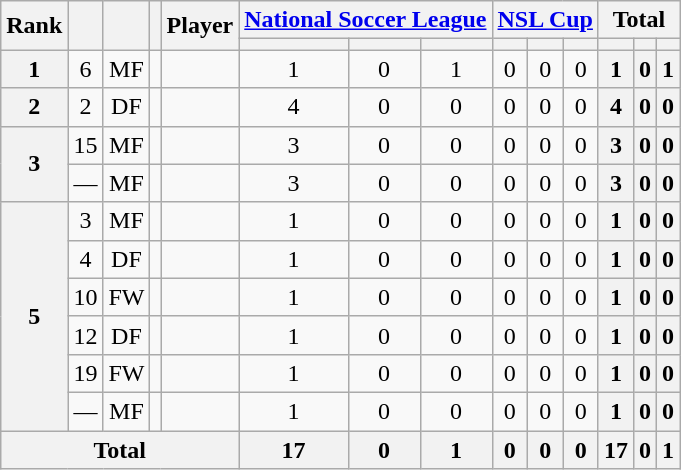<table class="wikitable sortable" style="text-align:center">
<tr>
<th rowspan="2">Rank</th>
<th rowspan="2"></th>
<th rowspan="2"></th>
<th rowspan="2"></th>
<th rowspan="2">Player</th>
<th colspan="3"><a href='#'>National Soccer League</a></th>
<th colspan="3"><a href='#'>NSL Cup</a></th>
<th colspan="3">Total</th>
</tr>
<tr>
<th></th>
<th></th>
<th></th>
<th></th>
<th></th>
<th></th>
<th></th>
<th></th>
<th></th>
</tr>
<tr>
<th>1</th>
<td>6</td>
<td>MF</td>
<td></td>
<td align="left"><br></td>
<td>1</td>
<td>0</td>
<td>1<br></td>
<td>0</td>
<td>0</td>
<td>0<br></td>
<th>1</th>
<th>0</th>
<th>1</th>
</tr>
<tr>
<th>2</th>
<td>2</td>
<td>DF</td>
<td></td>
<td align="left"><br></td>
<td>4</td>
<td>0</td>
<td>0<br></td>
<td>0</td>
<td>0</td>
<td>0<br></td>
<th>4</th>
<th>0</th>
<th>0</th>
</tr>
<tr>
<th rowspan="2">3</th>
<td>15</td>
<td>MF</td>
<td></td>
<td align="left"><br></td>
<td>3</td>
<td>0</td>
<td>0<br></td>
<td>0</td>
<td>0</td>
<td>0<br></td>
<th>3</th>
<th>0</th>
<th>0</th>
</tr>
<tr>
<td>—</td>
<td>MF</td>
<td></td>
<td align="left"><br></td>
<td>3</td>
<td>0</td>
<td>0<br></td>
<td>0</td>
<td>0</td>
<td>0<br></td>
<th>3</th>
<th>0</th>
<th>0</th>
</tr>
<tr>
<th rowspan="6">5</th>
<td>3</td>
<td>MF</td>
<td></td>
<td align="left"><br></td>
<td>1</td>
<td>0</td>
<td>0<br></td>
<td>0</td>
<td>0</td>
<td>0<br></td>
<th>1</th>
<th>0</th>
<th>0</th>
</tr>
<tr>
<td>4</td>
<td>DF</td>
<td></td>
<td align="left"><br></td>
<td>1</td>
<td>0</td>
<td>0<br></td>
<td>0</td>
<td>0</td>
<td>0<br></td>
<th>1</th>
<th>0</th>
<th>0</th>
</tr>
<tr>
<td>10</td>
<td>FW</td>
<td></td>
<td align="left"><br></td>
<td>1</td>
<td>0</td>
<td>0<br></td>
<td>0</td>
<td>0</td>
<td>0<br></td>
<th>1</th>
<th>0</th>
<th>0</th>
</tr>
<tr>
<td>12</td>
<td>DF</td>
<td></td>
<td align="left"><br></td>
<td>1</td>
<td>0</td>
<td>0<br></td>
<td>0</td>
<td>0</td>
<td>0<br></td>
<th>1</th>
<th>0</th>
<th>0</th>
</tr>
<tr>
<td>19</td>
<td>FW</td>
<td></td>
<td align="left"><br></td>
<td>1</td>
<td>0</td>
<td>0<br></td>
<td>0</td>
<td>0</td>
<td>0<br></td>
<th>1</th>
<th>0</th>
<th>0</th>
</tr>
<tr>
<td>—</td>
<td>MF</td>
<td></td>
<td align="left"><br></td>
<td>1</td>
<td>0</td>
<td>0<br></td>
<td>0</td>
<td>0</td>
<td>0<br></td>
<th>1</th>
<th>0</th>
<th>0</th>
</tr>
<tr>
<th colspan="5">Total<br></th>
<th>17</th>
<th>0</th>
<th>1<br></th>
<th>0</th>
<th>0</th>
<th>0<br></th>
<th>17</th>
<th>0</th>
<th>1</th>
</tr>
</table>
